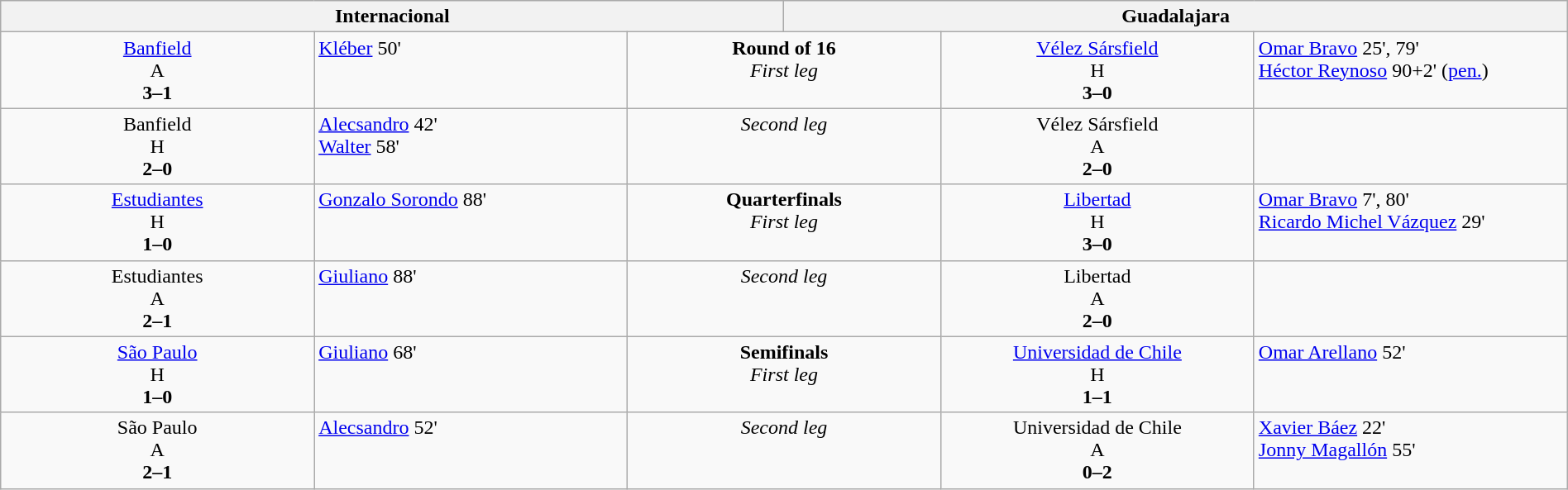<table width=100% border=0 class=wikitable>
<tr valign=top>
<th colspan=3 width=45%>Internacional</th>
<th colspan=3 width=45%>Guadalajara</th>
</tr>
<tr valign=top align=center>
<td width=20%> <a href='#'>Banfield</a> <br>A<br> <strong>3–1</strong></td>
<td align=left width=20%><a href='#'>Kléber</a> 50'</td>
<td colspan=2 width=20%><strong>Round of 16</strong> <br> <em>First leg</em></td>
<td width=20%> <a href='#'>Vélez Sársfield</a> <br>H<br> <strong>3–0</strong></td>
<td align=left width=20%><a href='#'>Omar Bravo</a> 25', 79'<br><a href='#'>Héctor Reynoso</a> 90+2' (<a href='#'>pen.</a>)</td>
</tr>
<tr valign=top align=center>
<td> Banfield <br>H<br> <strong>2–0</strong></td>
<td align=left><a href='#'>Alecsandro</a> 42'<br><a href='#'>Walter</a> 58'</td>
<td colspan=2><em>Second leg</em></td>
<td> Vélez Sársfield<br>A<br><strong>2–0</strong></td>
<td align=left></td>
</tr>
<tr valign=top align=center>
<td> <a href='#'>Estudiantes</a> <br>H<br><strong>1–0</strong></td>
<td align=left><a href='#'>Gonzalo Sorondo</a> 88'</td>
<td colspan=2><strong>Quarterfinals</strong> <br> <em>First leg</em></td>
<td> <a href='#'>Libertad</a> <br>H<br><strong>3–0</strong></td>
<td align=left><a href='#'>Omar Bravo</a> 7', 80'<br><a href='#'>Ricardo Michel Vázquez</a> 29'</td>
</tr>
<tr valign=top align=center>
<td> Estudiantes<br>A<br><strong>2–1</strong></td>
<td align=left><a href='#'>Giuliano</a> 88'</td>
<td colspan=2><em>Second leg</em></td>
<td> Libertad<br>A<br><strong>2–0</strong></td>
<td align=left></td>
</tr>
<tr valign=top align=center>
<td> <a href='#'>São Paulo</a> <br>H<br><strong>1–0</strong></td>
<td align=left><a href='#'>Giuliano</a> 68'</td>
<td colspan=2><strong>Semifinals</strong> <br> <em>First leg</em></td>
<td> <a href='#'>Universidad de Chile</a> <br>H<br><strong>1–1</strong></td>
<td align=left><a href='#'>Omar Arellano</a> 52'</td>
</tr>
<tr valign=top align=center>
<td> São Paulo<br>A<br><strong>2–1</strong></td>
<td align=left><a href='#'>Alecsandro</a> 52'</td>
<td colspan=2><em>Second leg</em></td>
<td> Universidad de Chile<br>A<br><strong>0–2</strong></td>
<td align=left><a href='#'>Xavier Báez</a> 22'<br><a href='#'>Jonny Magallón</a> 55'</td>
</tr>
</table>
